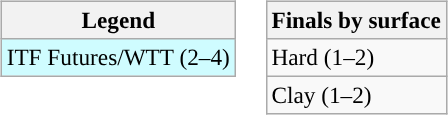<table>
<tr valign=top>
<td><br><table class="wikitable" style=font-size:97%>
<tr>
<th>Legend</th>
</tr>
<tr style="background:#cffcff;">
<td>ITF Futures/WTT (2–4)</td>
</tr>
</table>
</td>
<td><br><table class="wikitable" style=font-size:97%>
<tr>
<th>Finals by surface</th>
</tr>
<tr>
<td>Hard (1–2)</td>
</tr>
<tr>
<td>Clay (1–2)</td>
</tr>
</table>
</td>
</tr>
</table>
